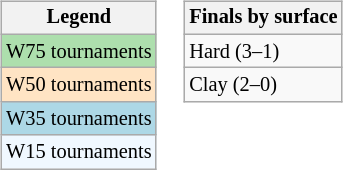<table>
<tr style="vertical-align:top">
<td><br><table class="wikitable" style="font-size:85%">
<tr>
<th>Legend</th>
</tr>
<tr style="background:#addfad;">
<td>W75 tournaments</td>
</tr>
<tr style="background:#ffe4c4;">
<td>W50 tournaments</td>
</tr>
<tr style="background:lightblue;">
<td>W35 tournaments</td>
</tr>
<tr style="background:#f0f8ff;">
<td>W15 tournaments</td>
</tr>
</table>
</td>
<td><br><table class="wikitable" style="font-size:85%">
<tr>
<th>Finals by surface</th>
</tr>
<tr>
<td>Hard (3–1)</td>
</tr>
<tr>
<td>Clay (2–0)</td>
</tr>
</table>
</td>
</tr>
</table>
